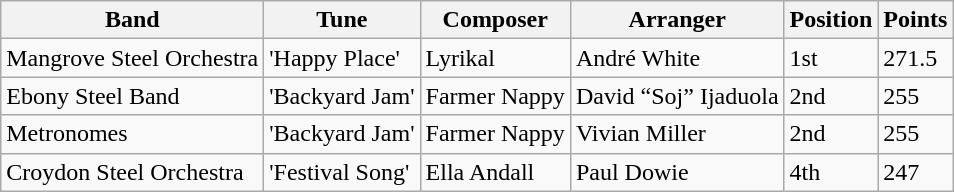<table class="wikitable">
<tr>
<th>Band</th>
<th>Tune</th>
<th>Composer</th>
<th>Arranger</th>
<th>Position</th>
<th>Points</th>
</tr>
<tr>
<td>Mangrove Steel Orchestra</td>
<td>'Happy Place'</td>
<td>Lyrikal</td>
<td>André White</td>
<td>1st</td>
<td>271.5</td>
</tr>
<tr>
<td>Ebony Steel Band</td>
<td>'Backyard Jam'</td>
<td>Farmer Nappy</td>
<td>David “Soj” Ijaduola</td>
<td>2nd</td>
<td>255</td>
</tr>
<tr>
<td>Metronomes</td>
<td>'Backyard Jam'</td>
<td>Farmer Nappy</td>
<td>Vivian Miller</td>
<td>2nd</td>
<td>255</td>
</tr>
<tr>
<td>Croydon Steel Orchestra</td>
<td>'Festival Song'</td>
<td>Ella Andall</td>
<td>Paul Dowie</td>
<td>4th</td>
<td>247</td>
</tr>
</table>
